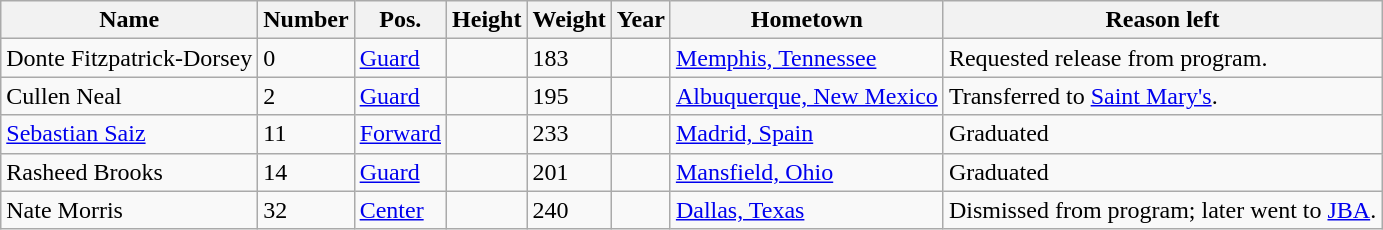<table class="wikitable sortable" border="1">
<tr>
<th>Name</th>
<th>Number</th>
<th>Pos.</th>
<th>Height</th>
<th>Weight</th>
<th>Year</th>
<th>Hometown</th>
<th class="unsortable">Reason left</th>
</tr>
<tr>
<td>Donte Fitzpatrick-Dorsey</td>
<td>0</td>
<td><a href='#'>Guard</a></td>
<td></td>
<td>183</td>
<td></td>
<td><a href='#'>Memphis, Tennessee</a></td>
<td>Requested release from program.</td>
</tr>
<tr>
<td>Cullen Neal</td>
<td>2</td>
<td><a href='#'>Guard</a></td>
<td></td>
<td>195</td>
<td></td>
<td><a href='#'>Albuquerque, New Mexico</a></td>
<td>Transferred to <a href='#'>Saint Mary's</a>.</td>
</tr>
<tr>
<td><a href='#'>Sebastian Saiz</a></td>
<td>11</td>
<td><a href='#'>Forward</a></td>
<td></td>
<td>233</td>
<td></td>
<td><a href='#'>Madrid, Spain</a></td>
<td>Graduated</td>
</tr>
<tr>
<td>Rasheed Brooks</td>
<td>14</td>
<td><a href='#'>Guard</a></td>
<td></td>
<td>201</td>
<td></td>
<td><a href='#'>Mansfield, Ohio</a></td>
<td>Graduated</td>
</tr>
<tr>
<td>Nate Morris</td>
<td>32</td>
<td><a href='#'>Center</a></td>
<td></td>
<td>240</td>
<td></td>
<td><a href='#'>Dallas, Texas</a></td>
<td>Dismissed from program; later went to <a href='#'>JBA</a>.</td>
</tr>
</table>
